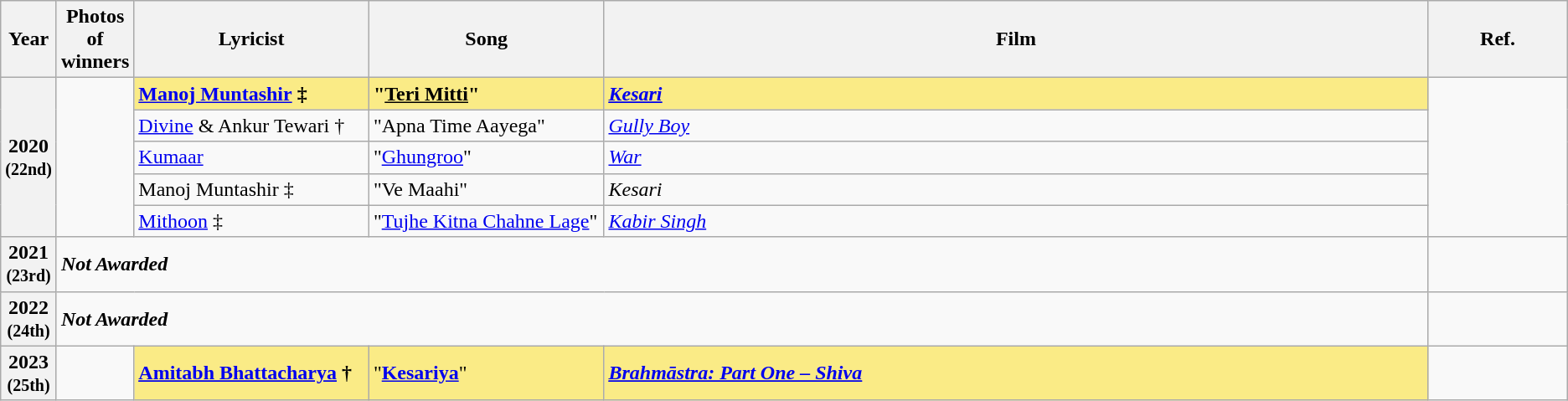<table class="wikitable sortable" style="text-align:left;">
<tr>
<th scope="col" style="width:3%; text-align:center;">Year</th>
<th scope="col" style="width:3%;text-align:center;">Photos of winners</th>
<th scope="col" style="width:15%;text-align:center;">Lyricist</th>
<th scope="col" style="width:15%;text-align:center;">Song</th>
<th>Film</th>
<th>Ref.</th>
</tr>
<tr>
<th rowspan="5" scope="row" style="text-align:center">2020<br><small>(</small><small>22nd)</small></th>
<td rowspan="5" style="text-align:center"></td>
<td style="background:#FAEB86;"><a href='#'><strong>Manoj Muntashir</strong></a> <strong>‡</strong></td>
<td style="background:#FAEB86;"><strong>"<u>Teri Mitti</u>"</strong></td>
<td style="background:#FAEB86;"><a href='#'><strong><em><u>Kesari</u></em></strong></a></td>
<td rowspan="5"></td>
</tr>
<tr>
<td><a href='#'>Divine</a> & Ankur Tewari †</td>
<td>"Apna Time Aayega"</td>
<td><a href='#'><em>Gully Boy</em></a></td>
</tr>
<tr>
<td><a href='#'>Kumaar</a></td>
<td>"<a href='#'>Ghungroo</a>"</td>
<td><a href='#'><em>War</em></a></td>
</tr>
<tr>
<td>Manoj Muntashir ‡</td>
<td>"Ve Maahi"</td>
<td><em>Kesari</em></td>
</tr>
<tr>
<td><a href='#'>Mithoon</a> ‡</td>
<td>"<a href='#'>Tujhe Kitna Chahne Lage</a>"</td>
<td><a href='#'><em>Kabir Singh</em></a></td>
</tr>
<tr>
<th>2021<br><small>(</small><small>23rd)</small></th>
<td colspan="4"><strong><em>Not Awarded</em></strong></td>
<td></td>
</tr>
<tr>
<th>2022<br><small>(</small><small>24th)</small></th>
<td colspan="4"><strong><em>Not Awarded</em></strong></td>
<td></td>
</tr>
<tr>
<th scope="row" style="text-align:center">2023<br><small>(</small><small>25th)</small></th>
<td></td>
<td style="background:#FAEB86;"><a href='#'><strong><u>Amitabh Bhattacharya</u></strong></a> <strong>†</strong></td>
<td style="background:#FAEB86;">"<a href='#'><strong>Kesariya</strong></a>"</td>
<td style="background:#FAEB86;"><a href='#'><strong><em><u>Brahmāstra: Part One – Shiva</u></em></strong></a></td>
<td></td>
</tr>
</table>
